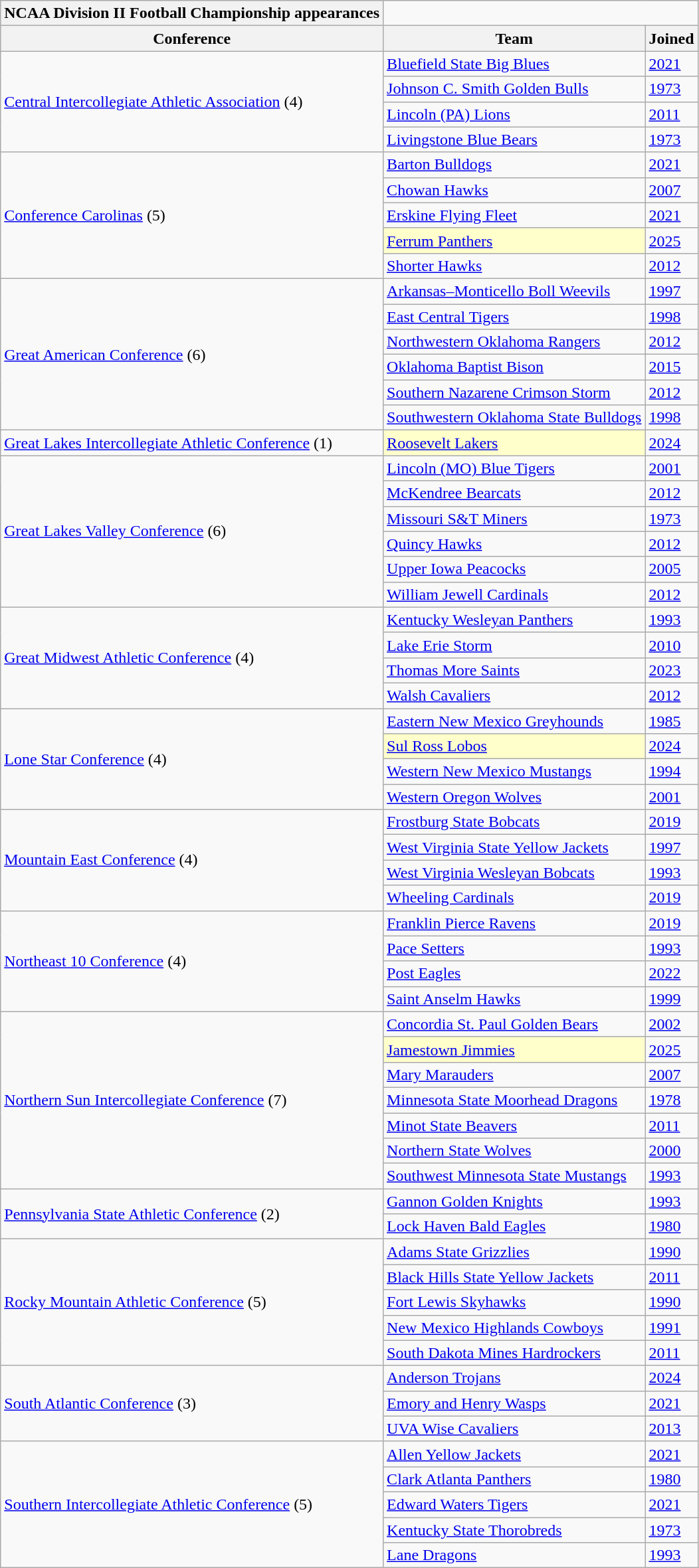<table class="wikitable sortable" style="text-align:left;">
<tr>
<th style=>NCAA Division II Football Championship appearances</th>
</tr>
<tr>
<th>Conference</th>
<th>Team</th>
<th>Joined</th>
</tr>
<tr>
<td rowspan=4><a href='#'>Central Intercollegiate Athletic Association</a> (4)</td>
<td><a href='#'>Bluefield State Big Blues</a></td>
<td><a href='#'>2021</a></td>
</tr>
<tr>
<td><a href='#'>Johnson C. Smith Golden Bulls</a></td>
<td><a href='#'>1973</a></td>
</tr>
<tr>
<td><a href='#'>Lincoln (PA) Lions</a></td>
<td><a href='#'>2011</a></td>
</tr>
<tr>
<td><a href='#'>Livingstone Blue Bears</a></td>
<td><a href='#'>1973</a></td>
</tr>
<tr>
<td rowspan=5><a href='#'>Conference Carolinas</a> (5)</td>
<td><a href='#'>Barton Bulldogs</a></td>
<td><a href='#'>2021</a></td>
</tr>
<tr>
<td><a href='#'>Chowan Hawks</a></td>
<td><a href='#'>2007</a></td>
</tr>
<tr>
<td><a href='#'>Erskine Flying Fleet</a></td>
<td><a href='#'>2021</a></td>
</tr>
<tr>
<td bgcolor=#ffffcc><a href='#'>Ferrum Panthers</a></td>
<td><a href='#'>2025</a></td>
</tr>
<tr>
<td><a href='#'>Shorter Hawks</a></td>
<td><a href='#'>2012</a></td>
</tr>
<tr>
<td rowspan=6><a href='#'>Great American Conference</a> (6)</td>
<td><a href='#'>Arkansas–Monticello Boll Weevils</a></td>
<td><a href='#'>1997</a></td>
</tr>
<tr>
<td><a href='#'>East Central Tigers</a></td>
<td><a href='#'>1998</a></td>
</tr>
<tr>
<td><a href='#'>Northwestern Oklahoma Rangers</a></td>
<td><a href='#'>2012</a></td>
</tr>
<tr>
<td><a href='#'>Oklahoma Baptist Bison</a></td>
<td><a href='#'>2015</a></td>
</tr>
<tr>
<td><a href='#'>Southern Nazarene Crimson Storm</a></td>
<td><a href='#'>2012</a></td>
</tr>
<tr>
<td><a href='#'>Southwestern Oklahoma State Bulldogs</a></td>
<td><a href='#'>1998</a></td>
</tr>
<tr>
<td><a href='#'>Great Lakes Intercollegiate Athletic Conference</a> (1)</td>
<td bgcolor=#ffffcc><a href='#'>Roosevelt Lakers</a></td>
<td><a href='#'>2024</a></td>
</tr>
<tr>
<td rowspan=6><a href='#'>Great Lakes Valley Conference</a> (6)</td>
<td><a href='#'>Lincoln (MO) Blue Tigers</a></td>
<td><a href='#'>2001</a></td>
</tr>
<tr>
<td><a href='#'>McKendree Bearcats</a></td>
<td><a href='#'>2012</a></td>
</tr>
<tr>
<td><a href='#'>Missouri S&T Miners</a></td>
<td><a href='#'>1973</a></td>
</tr>
<tr>
<td><a href='#'>Quincy Hawks</a></td>
<td><a href='#'>2012</a></td>
</tr>
<tr>
<td><a href='#'>Upper Iowa Peacocks</a></td>
<td><a href='#'>2005</a></td>
</tr>
<tr>
<td><a href='#'>William Jewell Cardinals</a></td>
<td><a href='#'>2012</a></td>
</tr>
<tr>
<td rowspan=4><a href='#'>Great Midwest Athletic Conference</a> (4)</td>
<td><a href='#'>Kentucky Wesleyan Panthers</a></td>
<td><a href='#'>1993</a></td>
</tr>
<tr>
<td><a href='#'>Lake Erie Storm</a></td>
<td><a href='#'>2010</a></td>
</tr>
<tr>
<td><a href='#'>Thomas More Saints</a></td>
<td><a href='#'>2023</a></td>
</tr>
<tr>
<td><a href='#'>Walsh Cavaliers</a></td>
<td><a href='#'>2012</a></td>
</tr>
<tr>
<td rowspan=4><a href='#'>Lone Star Conference</a> (4)</td>
<td><a href='#'>Eastern New Mexico Greyhounds</a></td>
<td><a href='#'>1985</a></td>
</tr>
<tr>
<td bgcolor=#ffffcc><a href='#'>Sul Ross Lobos</a></td>
<td><a href='#'>2024</a></td>
</tr>
<tr>
<td><a href='#'>Western New Mexico Mustangs</a></td>
<td><a href='#'>1994</a></td>
</tr>
<tr>
<td><a href='#'>Western Oregon Wolves</a></td>
<td><a href='#'>2001</a></td>
</tr>
<tr>
<td rowspan=4><a href='#'>Mountain East Conference</a> (4)</td>
<td><a href='#'>Frostburg State Bobcats</a></td>
<td><a href='#'>2019</a></td>
</tr>
<tr>
<td><a href='#'>West Virginia State Yellow Jackets</a></td>
<td><a href='#'>1997</a></td>
</tr>
<tr>
<td><a href='#'>West Virginia Wesleyan Bobcats</a></td>
<td><a href='#'>1993</a></td>
</tr>
<tr>
<td><a href='#'>Wheeling Cardinals</a></td>
<td><a href='#'>2019</a></td>
</tr>
<tr>
<td rowspan=4><a href='#'>Northeast 10 Conference</a> (4)</td>
<td><a href='#'>Franklin Pierce Ravens</a></td>
<td><a href='#'>2019</a></td>
</tr>
<tr>
<td><a href='#'>Pace Setters</a></td>
<td><a href='#'>1993</a></td>
</tr>
<tr>
<td><a href='#'>Post Eagles</a></td>
<td><a href='#'>2022</a></td>
</tr>
<tr>
<td><a href='#'>Saint Anselm Hawks</a></td>
<td><a href='#'>1999</a></td>
</tr>
<tr>
<td rowspan=7><a href='#'>Northern Sun Intercollegiate Conference</a> (7)</td>
<td><a href='#'>Concordia St. Paul Golden Bears</a></td>
<td><a href='#'>2002</a></td>
</tr>
<tr>
<td bgcolor=#ffffcc><a href='#'>Jamestown Jimmies</a></td>
<td><a href='#'>2025</a></td>
</tr>
<tr>
<td><a href='#'>Mary Marauders</a></td>
<td><a href='#'>2007</a></td>
</tr>
<tr>
<td><a href='#'>Minnesota State Moorhead Dragons</a></td>
<td><a href='#'>1978</a></td>
</tr>
<tr>
<td><a href='#'>Minot State Beavers</a></td>
<td><a href='#'>2011</a></td>
</tr>
<tr>
<td><a href='#'>Northern State Wolves</a></td>
<td><a href='#'>2000</a></td>
</tr>
<tr>
<td><a href='#'>Southwest Minnesota State Mustangs</a></td>
<td><a href='#'>1993</a></td>
</tr>
<tr>
<td rowspan=2><a href='#'>Pennsylvania State Athletic Conference</a> (2)</td>
<td><a href='#'>Gannon Golden Knights</a></td>
<td><a href='#'>1993</a></td>
</tr>
<tr>
<td><a href='#'>Lock Haven Bald Eagles</a></td>
<td><a href='#'>1980</a></td>
</tr>
<tr>
<td rowspan=5><a href='#'>Rocky Mountain Athletic Conference</a> (5)</td>
<td><a href='#'>Adams State Grizzlies</a></td>
<td><a href='#'>1990</a></td>
</tr>
<tr>
<td><a href='#'>Black Hills State Yellow Jackets</a></td>
<td><a href='#'>2011</a></td>
</tr>
<tr>
<td><a href='#'>Fort Lewis Skyhawks</a></td>
<td><a href='#'>1990</a></td>
</tr>
<tr>
<td><a href='#'>New Mexico Highlands Cowboys</a></td>
<td><a href='#'>1991</a></td>
</tr>
<tr>
<td><a href='#'>South Dakota Mines Hardrockers</a></td>
<td><a href='#'>2011</a></td>
</tr>
<tr>
<td rowspan=3><a href='#'>South Atlantic Conference</a> (3)</td>
<td><a href='#'>Anderson Trojans</a></td>
<td><a href='#'>2024</a></td>
</tr>
<tr>
<td><a href='#'>Emory and Henry Wasps</a></td>
<td><a href='#'>2021</a></td>
</tr>
<tr>
<td><a href='#'>UVA Wise Cavaliers</a></td>
<td><a href='#'>2013</a></td>
</tr>
<tr>
<td rowspan=5><a href='#'>Southern Intercollegiate Athletic Conference</a> (5)</td>
<td><a href='#'>Allen Yellow Jackets</a></td>
<td><a href='#'>2021</a></td>
</tr>
<tr>
<td><a href='#'>Clark Atlanta Panthers</a></td>
<td><a href='#'>1980</a></td>
</tr>
<tr>
<td><a href='#'>Edward Waters Tigers</a></td>
<td><a href='#'>2021</a></td>
</tr>
<tr>
<td><a href='#'>Kentucky State Thorobreds</a></td>
<td><a href='#'>1973</a></td>
</tr>
<tr>
<td><a href='#'>Lane Dragons</a></td>
<td><a href='#'>1993</a></td>
</tr>
</table>
